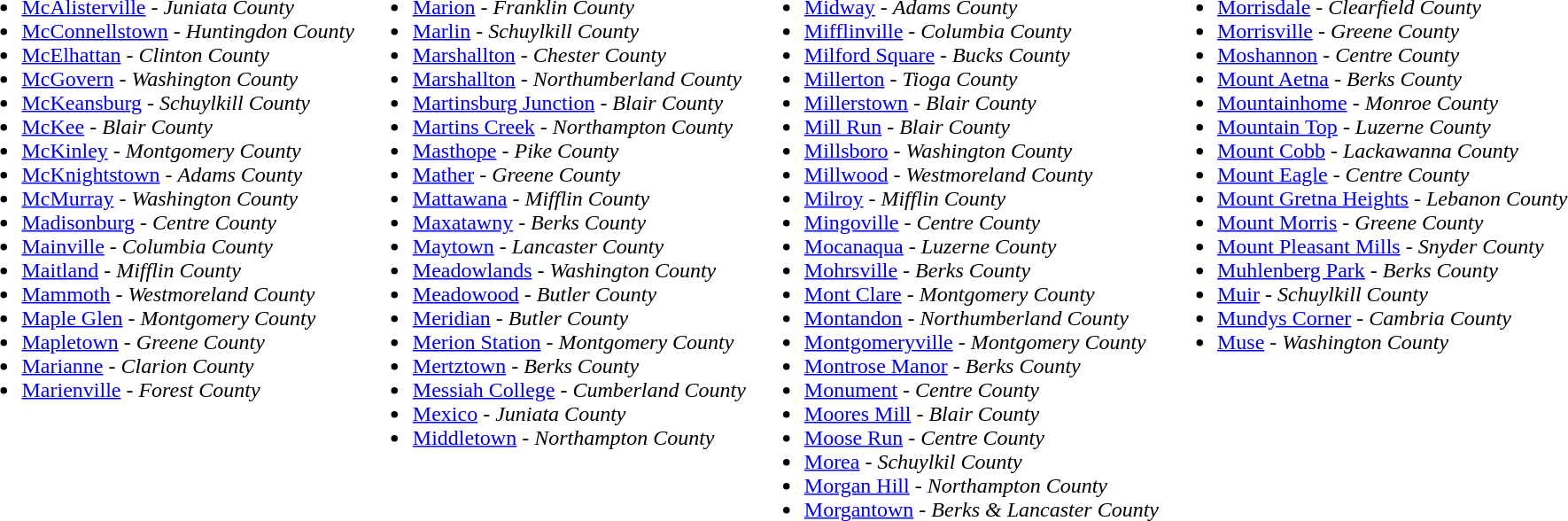<table>
<tr valign=top>
<td><br><ul><li><a href='#'>McAlisterville</a> - <em>Juniata County</em></li><li><a href='#'>McConnellstown</a> - <em>Huntingdon County</em></li><li><a href='#'>McElhattan</a> - <em>Clinton County</em></li><li><a href='#'>McGovern</a> - <em>Washington County</em></li><li><a href='#'>McKeansburg</a> - <em>Schuylkill County</em></li><li><a href='#'>McKee</a> - <em>Blair County</em></li><li><a href='#'>McKinley</a> - <em>Montgomery County</em></li><li><a href='#'>McKnightstown</a> - <em>Adams County</em></li><li><a href='#'>McMurray</a> - <em>Washington County</em></li><li><a href='#'>Madisonburg</a> - <em>Centre County</em></li><li><a href='#'>Mainville</a> - <em>Columbia County</em></li><li><a href='#'>Maitland</a> - <em>Mifflin County</em></li><li><a href='#'>Mammoth</a> - <em>Westmoreland County</em></li><li><a href='#'>Maple Glen</a> - <em>Montgomery County</em></li><li><a href='#'>Mapletown</a> - <em>Greene County</em></li><li><a href='#'>Marianne</a> - <em>Clarion County</em></li><li><a href='#'>Marienville</a> - <em>Forest County</em></li></ul></td>
<td><br><ul><li><a href='#'>Marion</a> - <em>Franklin County</em></li><li><a href='#'>Marlin</a> - <em>Schuylkill County</em></li><li><a href='#'>Marshallton</a> - <em>Chester County</em></li><li><a href='#'>Marshallton</a> - <em>Northumberland County</em></li><li><a href='#'>Martinsburg Junction</a> - <em>Blair County</em></li><li><a href='#'>Martins Creek</a> - <em>Northampton County</em></li><li><a href='#'>Masthope</a> - <em>Pike County</em></li><li><a href='#'>Mather</a> - <em>Greene County</em></li><li><a href='#'>Mattawana</a> - <em>Mifflin County</em></li><li><a href='#'>Maxatawny</a> - <em>Berks County</em></li><li><a href='#'>Maytown</a> - <em>Lancaster County</em></li><li><a href='#'>Meadowlands</a> - <em>Washington County</em></li><li><a href='#'>Meadowood</a> - <em>Butler County</em></li><li><a href='#'>Meridian</a> - <em>Butler County</em></li><li><a href='#'>Merion Station</a> - <em>Montgomery County</em></li><li><a href='#'>Mertztown</a> - <em>Berks County</em></li><li><a href='#'>Messiah College</a> - <em>Cumberland County</em></li><li><a href='#'>Mexico</a> - <em>Juniata County</em></li><li><a href='#'>Middletown</a> - <em>Northampton County</em></li></ul></td>
<td><br><ul><li><a href='#'>Midway</a> - <em>Adams County</em></li><li><a href='#'>Mifflinville</a> - <em>Columbia County</em></li><li><a href='#'>Milford Square</a> - <em>Bucks County</em></li><li><a href='#'>Millerton</a> - <em>Tioga County</em></li><li><a href='#'>Millerstown</a> - <em>Blair County</em></li><li><a href='#'>Mill Run</a> - <em>Blair County</em></li><li><a href='#'>Millsboro</a> - <em>Washington County</em></li><li><a href='#'>Millwood</a> - <em>Westmoreland County</em></li><li><a href='#'>Milroy</a> - <em>Mifflin County</em></li><li><a href='#'>Mingoville</a> - <em>Centre County</em></li><li><a href='#'>Mocanaqua</a> - <em>Luzerne County</em></li><li><a href='#'>Mohrsville</a> - <em>Berks County</em></li><li><a href='#'>Mont Clare</a> - <em>Montgomery County</em></li><li><a href='#'>Montandon</a> - <em>Northumberland County</em></li><li><a href='#'>Montgomeryville</a> - <em>Montgomery County</em></li><li><a href='#'>Montrose Manor</a> - <em>Berks County</em></li><li><a href='#'>Monument</a> - <em>Centre County</em></li><li><a href='#'>Moores Mill</a> - <em>Blair County</em></li><li><a href='#'>Moose Run</a> - <em>Centre County</em></li><li><a href='#'>Morea</a> - <em>Schuylkil County</em></li><li><a href='#'>Morgan Hill</a> - <em>Northampton County</em></li><li><a href='#'>Morgantown</a> - <em>Berks & Lancaster County</em></li></ul></td>
<td><br><ul><li><a href='#'>Morrisdale</a> - <em>Clearfield County</em></li><li><a href='#'>Morrisville</a> - <em>Greene County</em></li><li><a href='#'>Moshannon</a> - <em>Centre County</em></li><li><a href='#'>Mount Aetna</a> - <em>Berks County</em></li><li><a href='#'>Mountainhome</a> - <em>Monroe County</em></li><li><a href='#'>Mountain Top</a> - <em>Luzerne County</em></li><li><a href='#'>Mount Cobb</a> - <em>Lackawanna County</em></li><li><a href='#'>Mount Eagle</a> - <em>Centre County</em></li><li><a href='#'>Mount Gretna Heights</a> - <em>Lebanon County</em></li><li><a href='#'>Mount Morris</a> - <em>Greene County</em></li><li><a href='#'>Mount Pleasant Mills</a> - <em>Snyder County</em></li><li><a href='#'>Muhlenberg Park</a> - <em>Berks County</em></li><li><a href='#'>Muir</a> - <em>Schuylkill County</em></li><li><a href='#'>Mundys Corner</a> - <em>Cambria County</em></li><li><a href='#'>Muse</a> - <em>Washington County</em></li></ul></td>
</tr>
</table>
